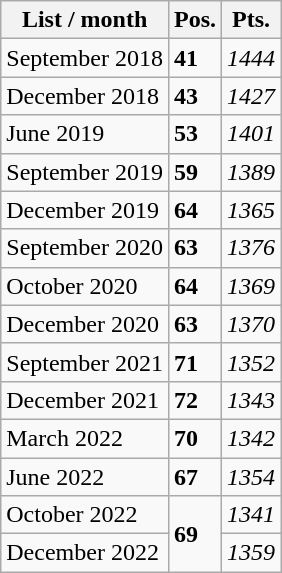<table class="wikitable">
<tr>
<th>List / month</th>
<th>Pos.</th>
<th>Pts.</th>
</tr>
<tr>
<td>September 2018</td>
<td><strong>41</strong></td>
<td><em>1444</em></td>
</tr>
<tr>
<td>December 2018</td>
<td><strong>43</strong></td>
<td><em>1427</em></td>
</tr>
<tr>
<td>June 2019</td>
<td><strong>53</strong></td>
<td><em>1401</em></td>
</tr>
<tr>
<td>September 2019</td>
<td><strong>59</strong></td>
<td><em>1389</em></td>
</tr>
<tr>
<td>December 2019</td>
<td><strong>64</strong></td>
<td><em>1365</em></td>
</tr>
<tr>
<td>September 2020</td>
<td><strong>63</strong></td>
<td><em>1376</em></td>
</tr>
<tr>
<td>October 2020</td>
<td><strong>64</strong></td>
<td><em>1369</em></td>
</tr>
<tr>
<td>December 2020</td>
<td><strong>63</strong></td>
<td><em>1370</em></td>
</tr>
<tr>
<td>September 2021</td>
<td><strong>71</strong></td>
<td><em>1352</em></td>
</tr>
<tr>
<td>December 2021</td>
<td><strong>72</strong></td>
<td><em>1343</em></td>
</tr>
<tr>
<td>March 2022</td>
<td><strong>70</strong></td>
<td><em>1342</em></td>
</tr>
<tr>
<td>June 2022</td>
<td><strong>67</strong></td>
<td><em>1354</em></td>
</tr>
<tr>
<td>October 2022</td>
<td rowspan="2"><strong>69</strong></td>
<td><em>1341</em></td>
</tr>
<tr>
<td>December 2022</td>
<td><em>1359</em></td>
</tr>
</table>
